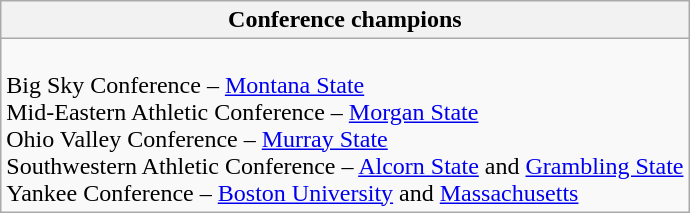<table class="wikitable">
<tr>
<th>Conference champions</th>
</tr>
<tr>
<td><br>Big Sky Conference – <a href='#'>Montana State</a><br>
Mid-Eastern Athletic Conference – <a href='#'>Morgan State</a><br>
Ohio Valley Conference – <a href='#'>Murray State</a><br>
Southwestern Athletic Conference – <a href='#'>Alcorn State</a> and <a href='#'>Grambling State</a><br>
Yankee Conference – <a href='#'>Boston University</a> and <a href='#'>Massachusetts</a></td>
</tr>
</table>
